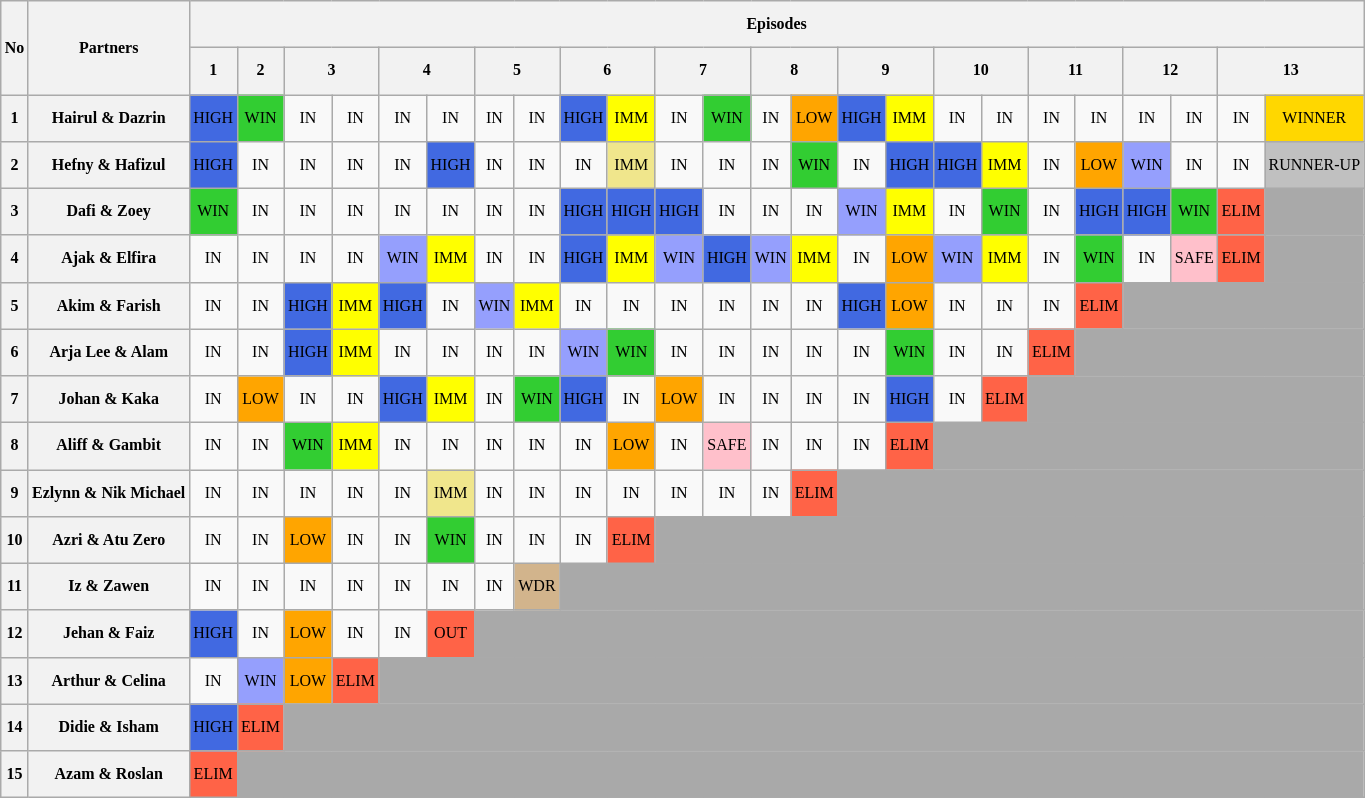<table class="wikitable" style="text-align: center; font-size: 8pt; line-height:26px;">
<tr>
<th rowspan=2>No</th>
<th rowspan=2>Partners</th>
<th colspan=25>Episodes</th>
</tr>
<tr>
<th>1</th>
<th>2</th>
<th colspan=2>3</th>
<th colspan=2>4</th>
<th colspan=2>5</th>
<th colspan=2>6</th>
<th colspan=2>7</th>
<th colspan=2>8</th>
<th colspan=2>9</th>
<th colspan=2>10</th>
<th colspan=2>11</th>
<th colspan=2>12</th>
<th colspan=2>13</th>
</tr>
<tr>
<th>1</th>
<th>Hairul & Dazrin</th>
<td style="background:royalblue;">HIGH</td>
<td style="background:limegreen;">WIN</td>
<td>IN</td>
<td>IN</td>
<td>IN</td>
<td>IN</td>
<td>IN</td>
<td>IN</td>
<td style="background:royalblue;">HIGH</td>
<td style="background:yellow;">IMM</td>
<td>IN</td>
<td style="background:limegreen;">WIN</td>
<td>IN</td>
<td style="background:orange;">LOW</td>
<td style="background:royalblue;">HIGH</td>
<td style="background:yellow;">IMM</td>
<td>IN</td>
<td>IN</td>
<td>IN</td>
<td>IN</td>
<td>IN</td>
<td>IN</td>
<td>IN</td>
<td style="background:gold;">WINNER</td>
</tr>
<tr>
<th>2</th>
<th>Hefny & Hafizul</th>
<td style="background:royalblue;">HIGH</td>
<td>IN</td>
<td>IN</td>
<td>IN</td>
<td>IN</td>
<td style="background:royalblue;">HIGH</td>
<td>IN</td>
<td>IN</td>
<td>IN</td>
<td style="background:khaki;">IMM</td>
<td>IN</td>
<td>IN</td>
<td>IN</td>
<td style="background:limegreen;">WIN</td>
<td>IN</td>
<td style="background:royalblue;">HIGH</td>
<td style="background:royalblue;">HIGH</td>
<td style="background:yellow;">IMM</td>
<td>IN</td>
<td style="background:orange;">LOW</td>
<td style="background:#959FFD;">WIN</td>
<td>IN</td>
<td>IN</td>
<td style="background:silver;">RUNNER-UP</td>
</tr>
<tr>
<th>3</th>
<th>Dafi & Zoey</th>
<td style="background:limegreen;">WIN</td>
<td>IN</td>
<td>IN</td>
<td>IN</td>
<td>IN</td>
<td>IN</td>
<td>IN</td>
<td>IN</td>
<td style="background:royalblue;">HIGH</td>
<td style="background:royalblue;">HIGH</td>
<td style="background:royalblue;">HIGH</td>
<td>IN</td>
<td>IN</td>
<td>IN</td>
<td style="background:#959FFD;">WIN</td>
<td style="background:yellow;">IMM</td>
<td>IN</td>
<td style="background:limegreen;">WIN</td>
<td>IN</td>
<td style="background:royalblue;">HIGH</td>
<td style="background:royalblue;">HIGH</td>
<td style="background:limegreen;">WIN</td>
<td style="background:tomato;">ELIM</td>
<td colspan="17" style="background:darkgrey"></td>
</tr>
<tr>
<th>4</th>
<th>Ajak & Elfira</th>
<td>IN</td>
<td>IN</td>
<td>IN</td>
<td>IN</td>
<td style="background:#959FFD;">WIN</td>
<td style="background:yellow;">IMM</td>
<td>IN</td>
<td>IN</td>
<td style="background:royalblue;">HIGH</td>
<td style="background:yellow;">IMM</td>
<td style="background:#959FFD;">WIN</td>
<td style="background:royalblue;">HIGH</td>
<td style="background:#959FFD;">WIN</td>
<td style="background:yellow;">IMM</td>
<td>IN</td>
<td style="background:orange;">LOW</td>
<td style="background:#959FFD;">WIN</td>
<td style="background:yellow;">IMM</td>
<td>IN</td>
<td style="background:limegreen;">WIN</td>
<td>IN</td>
<td style="background:pink;">SAFE</td>
<td style="background:tomato;">ELIM</td>
<td colspan="17" style="background:darkgrey"></td>
</tr>
<tr>
<th>5</th>
<th>Akim & Farish</th>
<td>IN</td>
<td>IN</td>
<td style="background:royalblue;">HIGH</td>
<td style="background:yellow;">IMM</td>
<td style="background:royalblue;">HIGH</td>
<td>IN</td>
<td style="background:#959FFD;">WIN</td>
<td style="background:yellow;">IMM</td>
<td>IN</td>
<td>IN</td>
<td>IN</td>
<td>IN</td>
<td>IN</td>
<td>IN</td>
<td style="background:royalblue;">HIGH</td>
<td style="background:orange;">LOW</td>
<td>IN</td>
<td>IN</td>
<td>IN</td>
<td style="background:tomato;">ELIM</td>
<td colspan="17" style="background:darkgrey"></td>
</tr>
<tr>
<th>6</th>
<th>Arja Lee & Alam</th>
<td>IN</td>
<td>IN</td>
<td style="background:royalblue;">HIGH</td>
<td style="background:yellow;">IMM</td>
<td>IN</td>
<td>IN</td>
<td>IN</td>
<td>IN</td>
<td style="background:#959FFD;">WIN</td>
<td style="background:limegreen;">WIN</td>
<td>IN</td>
<td>IN</td>
<td>IN</td>
<td>IN</td>
<td>IN</td>
<td style="background:limegreen;">WIN</td>
<td>IN</td>
<td>IN</td>
<td style="background:tomato;">ELIM</td>
<td colspan="17" style="background:darkgrey"></td>
</tr>
<tr>
<th>7</th>
<th>Johan & Kaka</th>
<td>IN</td>
<td style="background:orange;">LOW</td>
<td>IN</td>
<td>IN</td>
<td style="background:royalblue;">HIGH</td>
<td style="background:yellow;">IMM</td>
<td>IN</td>
<td style="background:limegreen;">WIN</td>
<td style="background:royalblue;">HIGH</td>
<td>IN</td>
<td style="background:orange;">LOW</td>
<td>IN</td>
<td>IN</td>
<td>IN</td>
<td>IN</td>
<td style="background:royalblue;">HIGH</td>
<td>IN</td>
<td style="background:tomato;">ELIM</td>
<td colspan="17" style="background:darkgrey"></td>
</tr>
<tr>
<th>8</th>
<th>Aliff & Gambit</th>
<td>IN</td>
<td>IN</td>
<td style="background:limegreen;">WIN</td>
<td style="background:yellow;">IMM</td>
<td>IN</td>
<td>IN</td>
<td>IN</td>
<td>IN</td>
<td>IN</td>
<td style="background:orange;">LOW</td>
<td>IN</td>
<td style="background:pink;">SAFE</td>
<td>IN</td>
<td>IN</td>
<td>IN</td>
<td style="background:tomato;">ELIM</td>
<td colspan="16" style="background:darkgrey"></td>
</tr>
<tr>
<th>9</th>
<th>Ezlynn & Nik Michael</th>
<td>IN</td>
<td>IN</td>
<td>IN</td>
<td>IN</td>
<td>IN</td>
<td style="background:khaki;">IMM</td>
<td>IN</td>
<td>IN</td>
<td>IN</td>
<td>IN</td>
<td>IN</td>
<td>IN</td>
<td>IN</td>
<td style="background:tomato;">ELIM</td>
<td colspan="17" style="background:darkgrey"></td>
</tr>
<tr>
<th>10</th>
<th>Azri & Atu Zero</th>
<td>IN</td>
<td>IN</td>
<td style="background:orange;">LOW</td>
<td>IN</td>
<td>IN</td>
<td style="background:limegreen;">WIN</td>
<td>IN</td>
<td>IN</td>
<td>IN</td>
<td style="background:tomato;">ELIM</td>
<td colspan="18" style="background:darkgrey"></td>
</tr>
<tr>
<th>11</th>
<th>Iz & Zawen</th>
<td>IN</td>
<td>IN</td>
<td>IN</td>
<td>IN</td>
<td>IN</td>
<td>IN</td>
<td>IN</td>
<td style="background:tan;">WDR</td>
<td colspan="19" style="background:darkgrey"></td>
</tr>
<tr>
<th>12</th>
<th>Jehan & Faiz</th>
<td style="background:royalblue;">HIGH</td>
<td>IN</td>
<td style="background:orange;">LOW</td>
<td>IN</td>
<td>IN</td>
<td style="background:tomato;">OUT</td>
<td colspan="20" style="background:darkgrey"></td>
</tr>
<tr>
<th>13</th>
<th>Arthur & Celina</th>
<td>IN</td>
<td style="background:#959FFD;">WIN</td>
<td style="background:orange;">LOW</td>
<td style="background:tomato;">ELIM</td>
<td colspan="21" style="background:darkgrey"></td>
</tr>
<tr>
<th>14</th>
<th>Didie & Isham</th>
<td style="background:royalblue;">HIGH</td>
<td style="background:tomato;">ELIM</td>
<td colspan="22" style="background:darkgrey"></td>
</tr>
<tr>
<th>15</th>
<th>Azam & Roslan</th>
<td style="background:tomato;">ELIM</td>
<td colspan="23" style="background:darkgrey"></td>
</tr>
</table>
